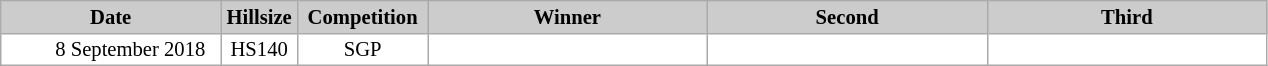<table class="wikitable plainrowheaders" style="background:#fff; font-size:86%; line-height:15px; border:grey solid 1px; border-collapse:collapse;">
<tr style="background:#ccc; text-align:center;">
<th style="background:#ccc;" width="140">Date</th>
<th style="background:#ccc;" width="45">Hillsize</th>
<th style="background:#ccc;" width="80">Competition</th>
<th style="background:#ccc;" width="180">Winner</th>
<th style="background:#ccc;" width="180">Second</th>
<th style="background:#ccc;" width="180">Third</th>
</tr>
<tr>
<td align=right>8 September 2018  </td>
<td align=center>HS140</td>
<td align=center>SGP</td>
<td></td>
<td></td>
<td></td>
</tr>
</table>
